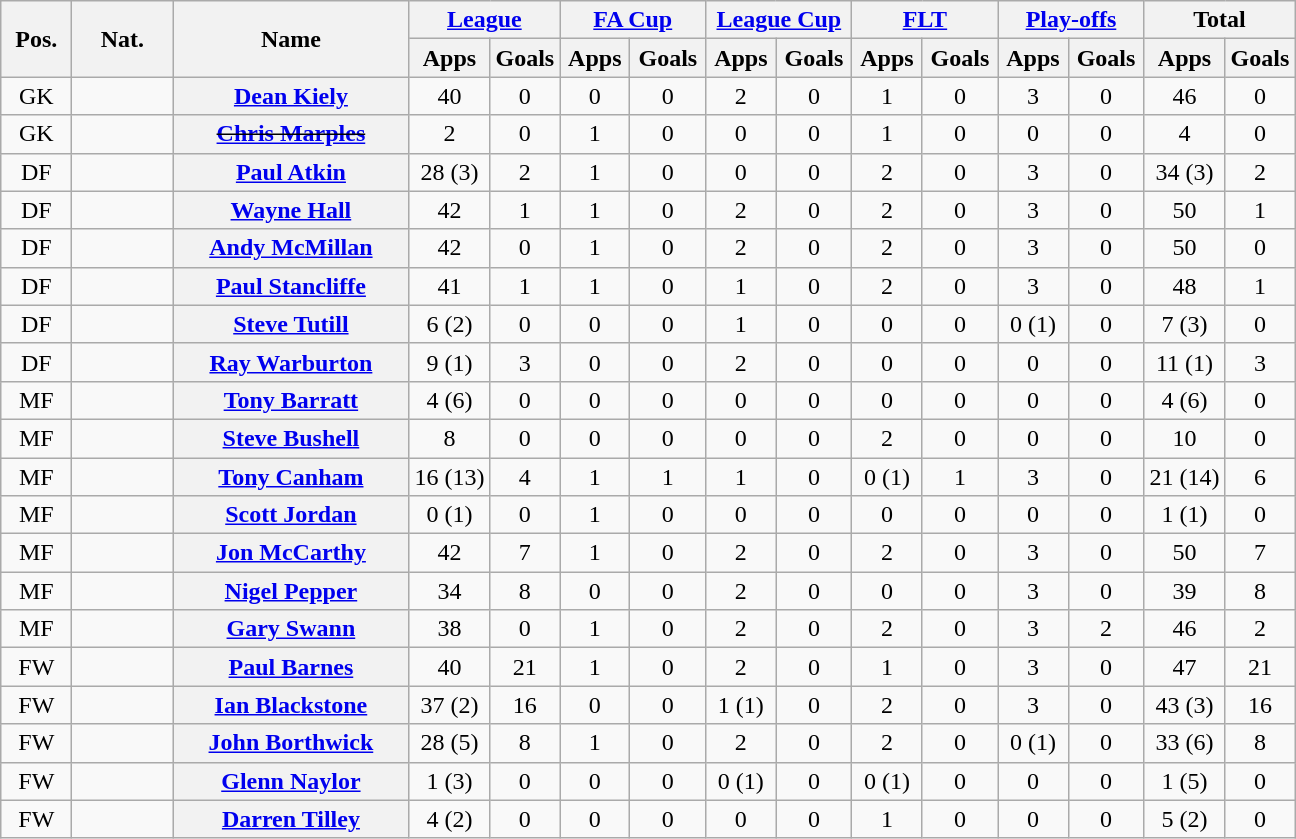<table class="wikitable plainrowheaders" style="text-align:center">
<tr>
<th rowspan=2 width=40>Pos.</th>
<th rowspan=2 width=60>Nat.</th>
<th rowspan=2 width=150 scope=col>Name</th>
<th colspan=2 width=90><a href='#'>League</a></th>
<th colspan=2 width=90><a href='#'>FA Cup</a></th>
<th colspan=2 width=90><a href='#'>League Cup</a></th>
<th colspan=2 width=90><a href='#'>FLT</a></th>
<th colspan=2 width=90><a href='#'>Play-offs</a></th>
<th colspan=2 width=90>Total</th>
</tr>
<tr>
<th scope=col>Apps</th>
<th scope=col>Goals</th>
<th scope=col>Apps</th>
<th scope=col>Goals</th>
<th scope=col>Apps</th>
<th scope=col>Goals</th>
<th scope=col>Apps</th>
<th scope=col>Goals</th>
<th scope=col>Apps</th>
<th scope=col>Goals</th>
<th scope=col>Apps</th>
<th scope=col>Goals</th>
</tr>
<tr>
<td>GK</td>
<td align=left></td>
<th scope=row><a href='#'>Dean Kiely</a></th>
<td>40</td>
<td>0</td>
<td>0</td>
<td>0</td>
<td>2</td>
<td>0</td>
<td>1</td>
<td>0</td>
<td>3</td>
<td>0</td>
<td>46</td>
<td>0</td>
</tr>
<tr>
<td>GK</td>
<td align=left></td>
<th scope=row><s><a href='#'>Chris Marples</a></s> </th>
<td>2</td>
<td>0</td>
<td>1</td>
<td>0</td>
<td>0</td>
<td>0</td>
<td>1</td>
<td>0</td>
<td>0</td>
<td>0</td>
<td>4</td>
<td>0</td>
</tr>
<tr>
<td>DF</td>
<td align=left></td>
<th scope=row><a href='#'>Paul Atkin</a></th>
<td>28 (3)</td>
<td>2</td>
<td>1</td>
<td>0</td>
<td>0</td>
<td>0</td>
<td>2</td>
<td>0</td>
<td>3</td>
<td>0</td>
<td>34 (3)</td>
<td>2</td>
</tr>
<tr>
<td>DF</td>
<td align=left></td>
<th scope=row><a href='#'>Wayne Hall</a></th>
<td>42</td>
<td>1</td>
<td>1</td>
<td>0</td>
<td>2</td>
<td>0</td>
<td>2</td>
<td>0</td>
<td>3</td>
<td>0</td>
<td>50</td>
<td>1</td>
</tr>
<tr>
<td>DF</td>
<td align=left></td>
<th scope=row><a href='#'>Andy McMillan</a></th>
<td>42</td>
<td>0</td>
<td>1</td>
<td>0</td>
<td>2</td>
<td>0</td>
<td>2</td>
<td>0</td>
<td>3</td>
<td>0</td>
<td>50</td>
<td>0</td>
</tr>
<tr>
<td>DF</td>
<td align=left></td>
<th scope=row><a href='#'>Paul Stancliffe</a></th>
<td>41</td>
<td>1</td>
<td>1</td>
<td>0</td>
<td>1</td>
<td>0</td>
<td>2</td>
<td>0</td>
<td>3</td>
<td>0</td>
<td>48</td>
<td>1</td>
</tr>
<tr>
<td>DF</td>
<td align=left></td>
<th scope=row><a href='#'>Steve Tutill</a></th>
<td>6 (2)</td>
<td>0</td>
<td>0</td>
<td>0</td>
<td>1</td>
<td>0</td>
<td>0</td>
<td>0</td>
<td>0 (1)</td>
<td>0</td>
<td>7 (3)</td>
<td>0</td>
</tr>
<tr>
<td>DF</td>
<td align=left></td>
<th scope=row><a href='#'>Ray Warburton</a></th>
<td>9 (1)</td>
<td>3</td>
<td>0</td>
<td>0</td>
<td>2</td>
<td>0</td>
<td>0</td>
<td>0</td>
<td>0</td>
<td>0</td>
<td>11 (1)</td>
<td>3</td>
</tr>
<tr>
<td>MF</td>
<td align=left></td>
<th scope=row><a href='#'>Tony Barratt</a></th>
<td>4 (6)</td>
<td>0</td>
<td>0</td>
<td>0</td>
<td>0</td>
<td>0</td>
<td>0</td>
<td>0</td>
<td>0</td>
<td>0</td>
<td>4 (6)</td>
<td>0</td>
</tr>
<tr>
<td>MF</td>
<td align=left></td>
<th scope=row><a href='#'>Steve Bushell</a></th>
<td>8</td>
<td>0</td>
<td>0</td>
<td>0</td>
<td>0</td>
<td>0</td>
<td>2</td>
<td>0</td>
<td>0</td>
<td>0</td>
<td>10</td>
<td>0</td>
</tr>
<tr>
<td>MF</td>
<td align=left></td>
<th scope=row><a href='#'>Tony Canham</a></th>
<td>16 (13)</td>
<td>4</td>
<td>1</td>
<td>1</td>
<td>1</td>
<td>0</td>
<td>0 (1)</td>
<td>1</td>
<td>3</td>
<td>0</td>
<td>21 (14)</td>
<td>6</td>
</tr>
<tr>
<td>MF</td>
<td align=left></td>
<th scope=row><a href='#'>Scott Jordan</a></th>
<td>0 (1)</td>
<td>0</td>
<td>1</td>
<td>0</td>
<td>0</td>
<td>0</td>
<td>0</td>
<td>0</td>
<td>0</td>
<td>0</td>
<td>1 (1)</td>
<td>0</td>
</tr>
<tr>
<td>MF</td>
<td align=left></td>
<th scope=row><a href='#'>Jon McCarthy</a></th>
<td>42</td>
<td>7</td>
<td>1</td>
<td>0</td>
<td>2</td>
<td>0</td>
<td>2</td>
<td>0</td>
<td>3</td>
<td>0</td>
<td>50</td>
<td>7</td>
</tr>
<tr>
<td>MF</td>
<td align=left></td>
<th scope=row><a href='#'>Nigel Pepper</a></th>
<td>34</td>
<td>8</td>
<td>0</td>
<td>0</td>
<td>2</td>
<td>0</td>
<td>0</td>
<td>0</td>
<td>3</td>
<td>0</td>
<td>39</td>
<td>8</td>
</tr>
<tr>
<td>MF</td>
<td align=left></td>
<th scope=row><a href='#'>Gary Swann</a></th>
<td>38</td>
<td>0</td>
<td>1</td>
<td>0</td>
<td>2</td>
<td>0</td>
<td>2</td>
<td>0</td>
<td>3</td>
<td>2</td>
<td>46</td>
<td>2</td>
</tr>
<tr>
<td>FW</td>
<td align=left></td>
<th scope=row><a href='#'>Paul Barnes</a></th>
<td>40</td>
<td>21</td>
<td>1</td>
<td>0</td>
<td>2</td>
<td>0</td>
<td>1</td>
<td>0</td>
<td>3</td>
<td>0</td>
<td>47</td>
<td>21</td>
</tr>
<tr>
<td>FW</td>
<td align=left></td>
<th scope=row><a href='#'>Ian Blackstone</a></th>
<td>37 (2)</td>
<td>16</td>
<td>0</td>
<td>0</td>
<td>1 (1)</td>
<td>0</td>
<td>2</td>
<td>0</td>
<td>3</td>
<td>0</td>
<td>43 (3)</td>
<td>16</td>
</tr>
<tr>
<td>FW</td>
<td align=left></td>
<th scope=row><a href='#'>John Borthwick</a></th>
<td>28 (5)</td>
<td>8</td>
<td>1</td>
<td>0</td>
<td>2</td>
<td>0</td>
<td>2</td>
<td>0</td>
<td>0 (1)</td>
<td>0</td>
<td>33 (6)</td>
<td>8</td>
</tr>
<tr>
<td>FW</td>
<td align=left></td>
<th scope=row><a href='#'>Glenn Naylor</a></th>
<td>1 (3)</td>
<td>0</td>
<td>0</td>
<td>0</td>
<td>0 (1)</td>
<td>0</td>
<td>0 (1)</td>
<td>0</td>
<td>0</td>
<td>0</td>
<td>1 (5)</td>
<td>0</td>
</tr>
<tr>
<td>FW</td>
<td align=left></td>
<th scope=row><a href='#'>Darren Tilley</a></th>
<td>4 (2)</td>
<td>0</td>
<td>0</td>
<td>0</td>
<td>0</td>
<td>0</td>
<td>1</td>
<td>0</td>
<td>0</td>
<td>0</td>
<td>5 (2)</td>
<td>0</td>
</tr>
</table>
